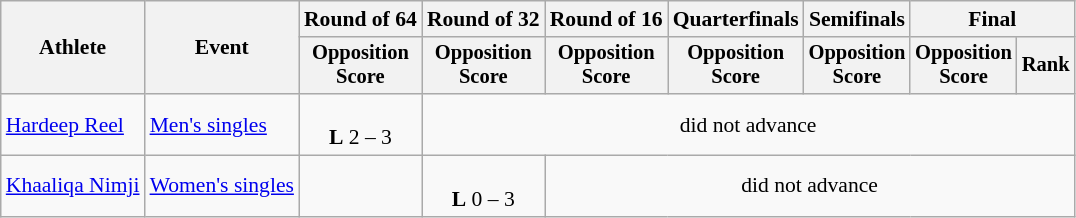<table class=wikitable style="font-size:90%">
<tr>
<th rowspan=2>Athlete</th>
<th rowspan=2>Event</th>
<th>Round of 64</th>
<th>Round of 32</th>
<th>Round of 16</th>
<th>Quarterfinals</th>
<th>Semifinals</th>
<th colspan=2>Final</th>
</tr>
<tr style="font-size:95%">
<th>Opposition<br>Score</th>
<th>Opposition<br>Score</th>
<th>Opposition<br>Score</th>
<th>Opposition<br>Score</th>
<th>Opposition<br>Score</th>
<th>Opposition<br>Score</th>
<th>Rank</th>
</tr>
<tr align=center>
<td align=left><a href='#'>Hardeep Reel</a></td>
<td align=left><a href='#'>Men's singles</a></td>
<td><br><strong>L</strong> 2 – 3</td>
<td colspan=6>did not advance</td>
</tr>
<tr align=center>
<td align=left><a href='#'>Khaaliqa Nimji</a></td>
<td align=left><a href='#'>Women's singles</a></td>
<td></td>
<td><br><strong>L</strong> 0 – 3</td>
<td colspan=5>did not advance</td>
</tr>
</table>
